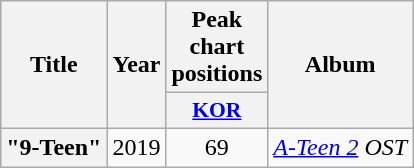<table class="wikitable plainrowheaders" style="text-align:center">
<tr>
<th rowspan="2">Title</th>
<th rowspan="2">Year</th>
<th colspan="1">Peak chart<br>positions</th>
<th rowspan="2">Album</th>
</tr>
<tr>
<th scope="col" style="width:2.7em;font-size:90%;"><a href='#'>KOR</a><br></th>
</tr>
<tr>
<th scope="row">"9-Teen"</th>
<td>2019</td>
<td>69</td>
<td><em><a href='#'>A-Teen 2</a> OST</em></td>
</tr>
</table>
